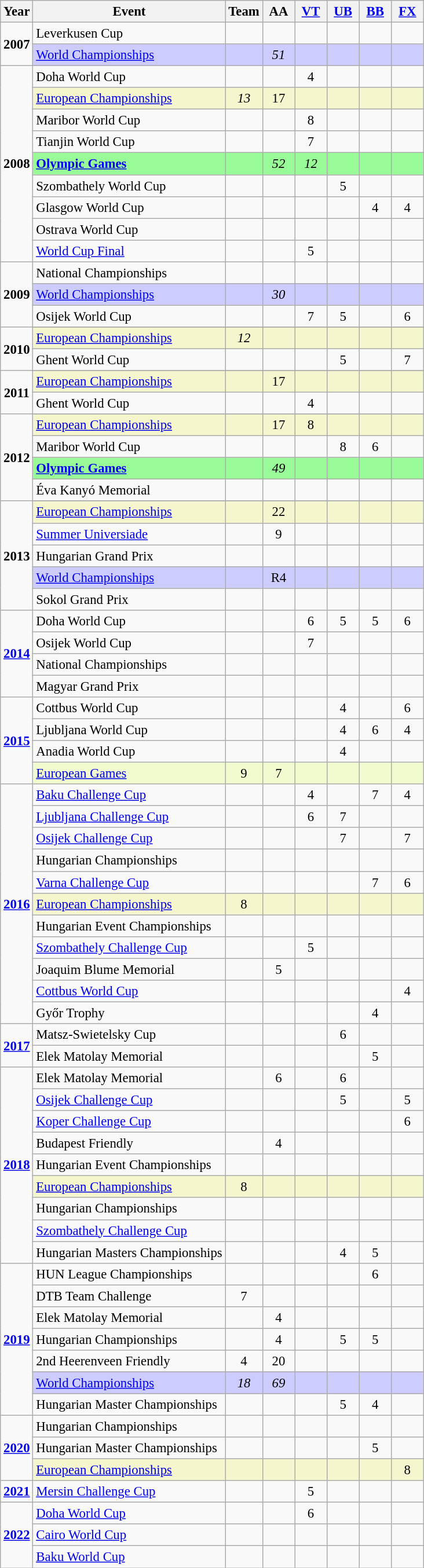<table class="wikitable" style="text-align:center; font-size:95%;">
<tr>
<th align=center>Year</th>
<th align=center>Event</th>
<th style="width:30px;">Team</th>
<th style="width:30px;">AA</th>
<th style="width:30px;"><a href='#'>VT</a></th>
<th style="width:30px;"><a href='#'>UB</a></th>
<th style="width:30px;"><a href='#'>BB</a></th>
<th style="width:30px;"><a href='#'>FX</a></th>
</tr>
<tr>
<td rowspan="2"><strong>2007</strong></td>
<td align=left>Leverkusen Cup</td>
<td></td>
<td></td>
<td></td>
<td></td>
<td></td>
<td></td>
</tr>
<tr bgcolor=#CCCCFF>
<td align=left><a href='#'>World Championships</a></td>
<td></td>
<td><em>51</em></td>
<td></td>
<td></td>
<td></td>
<td></td>
</tr>
<tr>
<td rowspan="9"><strong>2008</strong></td>
<td align=left>Doha World Cup</td>
<td></td>
<td></td>
<td>4</td>
<td></td>
<td></td>
<td></td>
</tr>
<tr bgcolor=#F5F6CE>
<td align=left><a href='#'>European Championships</a></td>
<td><em>13</em></td>
<td>17</td>
<td></td>
<td></td>
<td></td>
<td></td>
</tr>
<tr>
<td align=left>Maribor World Cup</td>
<td></td>
<td></td>
<td>8</td>
<td></td>
<td></td>
<td></td>
</tr>
<tr>
<td align=left>Tianjin World Cup</td>
<td></td>
<td></td>
<td>7</td>
<td></td>
<td></td>
<td></td>
</tr>
<tr bgcolor=98FB98>
<td align=left><strong><a href='#'>Olympic Games</a></strong></td>
<td></td>
<td><em>52</em></td>
<td><em>12</em></td>
<td></td>
<td></td>
<td></td>
</tr>
<tr>
<td align=left>Szombathely World Cup</td>
<td></td>
<td></td>
<td></td>
<td>5</td>
<td></td>
<td></td>
</tr>
<tr>
<td align=left>Glasgow World Cup</td>
<td></td>
<td></td>
<td></td>
<td></td>
<td>4</td>
<td>4</td>
</tr>
<tr>
<td align=left>Ostrava World Cup</td>
<td></td>
<td></td>
<td></td>
<td></td>
<td></td>
<td></td>
</tr>
<tr>
<td align=left><a href='#'>World Cup Final</a></td>
<td></td>
<td></td>
<td>5</td>
<td></td>
<td></td>
<td></td>
</tr>
<tr>
<td rowspan="3"><strong>2009</strong></td>
<td align=left>National Championships</td>
<td></td>
<td></td>
<td></td>
<td></td>
<td></td>
<td></td>
</tr>
<tr bgcolor=#CCCCFF>
<td align=left><a href='#'>World Championships</a></td>
<td></td>
<td><em>30</em></td>
<td></td>
<td></td>
<td></td>
<td></td>
</tr>
<tr>
<td align=left>Osijek World Cup</td>
<td></td>
<td></td>
<td>7</td>
<td>5</td>
<td></td>
<td>6</td>
</tr>
<tr>
<td rowspan="3"><strong>2010</strong></td>
</tr>
<tr bgcolor=#F5F6CE>
<td align=left><a href='#'>European Championships</a></td>
<td><em>12</em></td>
<td></td>
<td></td>
<td></td>
<td></td>
<td></td>
</tr>
<tr>
<td align=left>Ghent World Cup</td>
<td></td>
<td></td>
<td></td>
<td>5</td>
<td></td>
<td>7</td>
</tr>
<tr>
<td rowspan="3"><strong>2011</strong></td>
</tr>
<tr bgcolor=#F5F6CE>
<td align=left><a href='#'>European Championships</a></td>
<td></td>
<td>17</td>
<td></td>
<td></td>
<td></td>
<td></td>
</tr>
<tr>
<td align=left>Ghent World Cup</td>
<td></td>
<td></td>
<td>4</td>
<td></td>
<td></td>
<td></td>
</tr>
<tr>
<td rowspan="5"><strong>2012</strong></td>
</tr>
<tr bgcolor=#F5F6CE>
<td align=left><a href='#'>European Championships</a></td>
<td></td>
<td>17</td>
<td>8</td>
<td></td>
<td></td>
<td></td>
</tr>
<tr>
<td align=left>Maribor World Cup</td>
<td></td>
<td></td>
<td></td>
<td>8</td>
<td>6</td>
<td></td>
</tr>
<tr bgcolor=98FB98>
<td align=left><strong><a href='#'>Olympic Games</a></strong></td>
<td></td>
<td><em>49</em></td>
<td></td>
<td></td>
<td></td>
<td></td>
</tr>
<tr>
<td align=left>Éva Kanyó Memorial</td>
<td></td>
<td></td>
<td></td>
<td></td>
<td></td>
<td></td>
</tr>
<tr>
<td rowspan="6"><strong>2013</strong></td>
</tr>
<tr bgcolor=#F5F6CE>
<td align=left><a href='#'>European Championships</a></td>
<td></td>
<td>22</td>
<td></td>
<td></td>
<td></td>
<td></td>
</tr>
<tr>
<td align=left><a href='#'>Summer Universiade</a></td>
<td></td>
<td>9</td>
<td></td>
<td></td>
<td></td>
<td></td>
</tr>
<tr>
<td align=left>Hungarian Grand Prix</td>
<td></td>
<td></td>
<td></td>
<td></td>
<td></td>
<td></td>
</tr>
<tr bgcolor=#CCCCFF>
<td align=left><a href='#'>World Championships</a></td>
<td></td>
<td>R4</td>
<td></td>
<td></td>
<td></td>
<td></td>
</tr>
<tr>
<td align=left>Sokol Grand Prix</td>
<td></td>
<td></td>
<td></td>
<td></td>
<td></td>
<td></td>
</tr>
<tr>
<td rowspan="4"><strong><a href='#'>2014</a></strong></td>
<td align=left>Doha World Cup</td>
<td></td>
<td></td>
<td>6</td>
<td>5</td>
<td>5</td>
<td>6</td>
</tr>
<tr>
<td align=left>Osijek World Cup</td>
<td></td>
<td></td>
<td>7</td>
<td></td>
<td></td>
<td></td>
</tr>
<tr>
<td align=left>National Championships</td>
<td></td>
<td></td>
<td></td>
<td></td>
<td></td>
<td></td>
</tr>
<tr>
<td align=left>Magyar Grand Prix</td>
<td></td>
<td></td>
<td></td>
<td></td>
<td></td>
<td></td>
</tr>
<tr>
<td rowspan="4"><strong><a href='#'>2015</a></strong></td>
<td align=left>Cottbus World Cup</td>
<td></td>
<td></td>
<td></td>
<td>4</td>
<td></td>
<td>6</td>
</tr>
<tr>
<td align=left>Ljubljana World Cup</td>
<td></td>
<td></td>
<td></td>
<td>4</td>
<td>6</td>
<td>4</td>
</tr>
<tr>
<td align=left>Anadia World Cup</td>
<td></td>
<td></td>
<td></td>
<td>4</td>
<td></td>
<td></td>
</tr>
<tr bgcolor=#f0fccf>
<td align=left><a href='#'>European Games</a></td>
<td>9</td>
<td>7</td>
<td></td>
<td></td>
<td></td>
<td></td>
</tr>
<tr>
<td rowspan="11"><strong><a href='#'>2016</a></strong></td>
<td align=left><a href='#'>Baku Challenge Cup</a></td>
<td></td>
<td></td>
<td>4</td>
<td></td>
<td>7</td>
<td>4</td>
</tr>
<tr>
<td align=left><a href='#'>Ljubljana Challenge Cup</a></td>
<td></td>
<td></td>
<td>6</td>
<td>7</td>
<td></td>
<td></td>
</tr>
<tr>
<td align=left><a href='#'>Osijek Challenge Cup</a></td>
<td></td>
<td></td>
<td></td>
<td>7</td>
<td></td>
<td>7</td>
</tr>
<tr>
<td align=left>Hungarian Championships</td>
<td></td>
<td></td>
<td></td>
<td></td>
<td></td>
<td></td>
</tr>
<tr>
<td align=left><a href='#'>Varna Challenge Cup</a></td>
<td></td>
<td></td>
<td></td>
<td></td>
<td>7</td>
<td>6</td>
</tr>
<tr bgcolor=#F5F6CE>
<td align=left><a href='#'>European Championships</a></td>
<td>8</td>
<td></td>
<td></td>
<td></td>
<td></td>
<td></td>
</tr>
<tr>
<td align=left>Hungarian Event Championships</td>
<td></td>
<td></td>
<td></td>
<td></td>
<td></td>
<td></td>
</tr>
<tr>
<td align=left><a href='#'>Szombathely Challenge Cup</a></td>
<td></td>
<td></td>
<td>5</td>
<td></td>
<td></td>
<td></td>
</tr>
<tr>
<td align=left>Joaquim Blume Memorial</td>
<td></td>
<td>5</td>
<td></td>
<td></td>
<td></td>
<td></td>
</tr>
<tr>
<td align=left><a href='#'>Cottbus World Cup</a></td>
<td></td>
<td></td>
<td></td>
<td></td>
<td></td>
<td>4</td>
</tr>
<tr>
<td align=left>Győr Trophy</td>
<td></td>
<td></td>
<td></td>
<td></td>
<td>4</td>
<td></td>
</tr>
<tr>
<td rowspan="2"><strong><a href='#'>2017</a></strong></td>
<td align=left>Matsz-Swietelsky Cup</td>
<td></td>
<td></td>
<td></td>
<td>6</td>
<td></td>
<td></td>
</tr>
<tr>
<td align=left>Elek Matolay Memorial</td>
<td></td>
<td></td>
<td></td>
<td></td>
<td>5</td>
<td></td>
</tr>
<tr>
<td rowspan="9"><strong><a href='#'>2018</a></strong></td>
<td align=left>Elek Matolay Memorial</td>
<td></td>
<td>6</td>
<td></td>
<td>6</td>
<td></td>
<td></td>
</tr>
<tr>
<td align=left><a href='#'>Osijek Challenge Cup</a></td>
<td></td>
<td></td>
<td></td>
<td>5</td>
<td></td>
<td>5</td>
</tr>
<tr>
<td align=left><a href='#'>Koper Challenge Cup</a></td>
<td></td>
<td></td>
<td></td>
<td></td>
<td></td>
<td>6</td>
</tr>
<tr>
<td align=left>Budapest Friendly</td>
<td></td>
<td>4</td>
<td></td>
<td></td>
<td></td>
<td></td>
</tr>
<tr>
<td align=left>Hungarian Event Championships</td>
<td></td>
<td></td>
<td></td>
<td></td>
<td></td>
<td></td>
</tr>
<tr bgcolor=#F5F6CE>
<td align=left><a href='#'>European Championships</a></td>
<td>8</td>
<td></td>
<td></td>
<td></td>
<td></td>
<td></td>
</tr>
<tr>
<td align=left>Hungarian Championships</td>
<td></td>
<td></td>
<td></td>
<td></td>
<td></td>
<td></td>
</tr>
<tr>
<td align=left><a href='#'>Szombathely Challenge Cup</a></td>
<td></td>
<td></td>
<td></td>
<td></td>
<td></td>
<td></td>
</tr>
<tr>
<td align=left>Hungarian Masters Championships</td>
<td></td>
<td></td>
<td></td>
<td>4</td>
<td>5</td>
<td></td>
</tr>
<tr>
<td rowspan="7"><strong><a href='#'>2019</a></strong></td>
<td align=left>HUN League Championships</td>
<td></td>
<td></td>
<td></td>
<td></td>
<td>6</td>
<td></td>
</tr>
<tr>
<td align=left>DTB Team Challenge</td>
<td>7</td>
<td></td>
<td></td>
<td></td>
<td></td>
<td></td>
</tr>
<tr>
<td align=left>Elek Matolay Memorial</td>
<td></td>
<td>4</td>
<td></td>
<td></td>
<td></td>
<td></td>
</tr>
<tr>
<td align=left>Hungarian Championships</td>
<td></td>
<td>4</td>
<td></td>
<td>5</td>
<td>5</td>
<td></td>
</tr>
<tr>
<td align=left>2nd Heerenveen Friendly</td>
<td>4</td>
<td>20</td>
<td></td>
<td></td>
<td></td>
<td></td>
</tr>
<tr bgcolor=#CCCCFF>
<td align=left><a href='#'>World Championships</a></td>
<td><em>18</em></td>
<td><em>69</em></td>
<td></td>
<td></td>
<td></td>
<td></td>
</tr>
<tr>
<td align=left>Hungarian Master Championships</td>
<td></td>
<td></td>
<td></td>
<td>5</td>
<td>4</td>
<td></td>
</tr>
<tr>
<td rowspan="3"><strong><a href='#'>2020</a></strong></td>
<td align=left>Hungarian Championships</td>
<td></td>
<td></td>
<td></td>
<td></td>
<td></td>
<td></td>
</tr>
<tr>
<td align=left>Hungarian Master Championships</td>
<td></td>
<td></td>
<td></td>
<td></td>
<td>5</td>
<td></td>
</tr>
<tr bgcolor=#F5F6CE>
<td align=left><a href='#'>European Championships</a></td>
<td></td>
<td></td>
<td></td>
<td></td>
<td></td>
<td>8</td>
</tr>
<tr>
<td rowspan="1"><strong><a href='#'>2021</a></strong></td>
<td align=left><a href='#'>Mersin Challenge Cup</a></td>
<td></td>
<td></td>
<td>5</td>
<td></td>
<td></td>
<td></td>
</tr>
<tr>
<td rowspan="3"><strong><a href='#'>2022</a></strong></td>
<td align=left><a href='#'>Doha World Cup</a></td>
<td></td>
<td></td>
<td>6</td>
<td></td>
<td></td>
<td></td>
</tr>
<tr>
<td align=left><a href='#'>Cairo World Cup</a></td>
<td></td>
<td></td>
<td></td>
<td></td>
<td></td>
<td></td>
</tr>
<tr>
<td align=left><a href='#'>Baku World Cup</a></td>
<td></td>
<td></td>
<td></td>
<td></td>
<td></td>
<td></td>
</tr>
</table>
